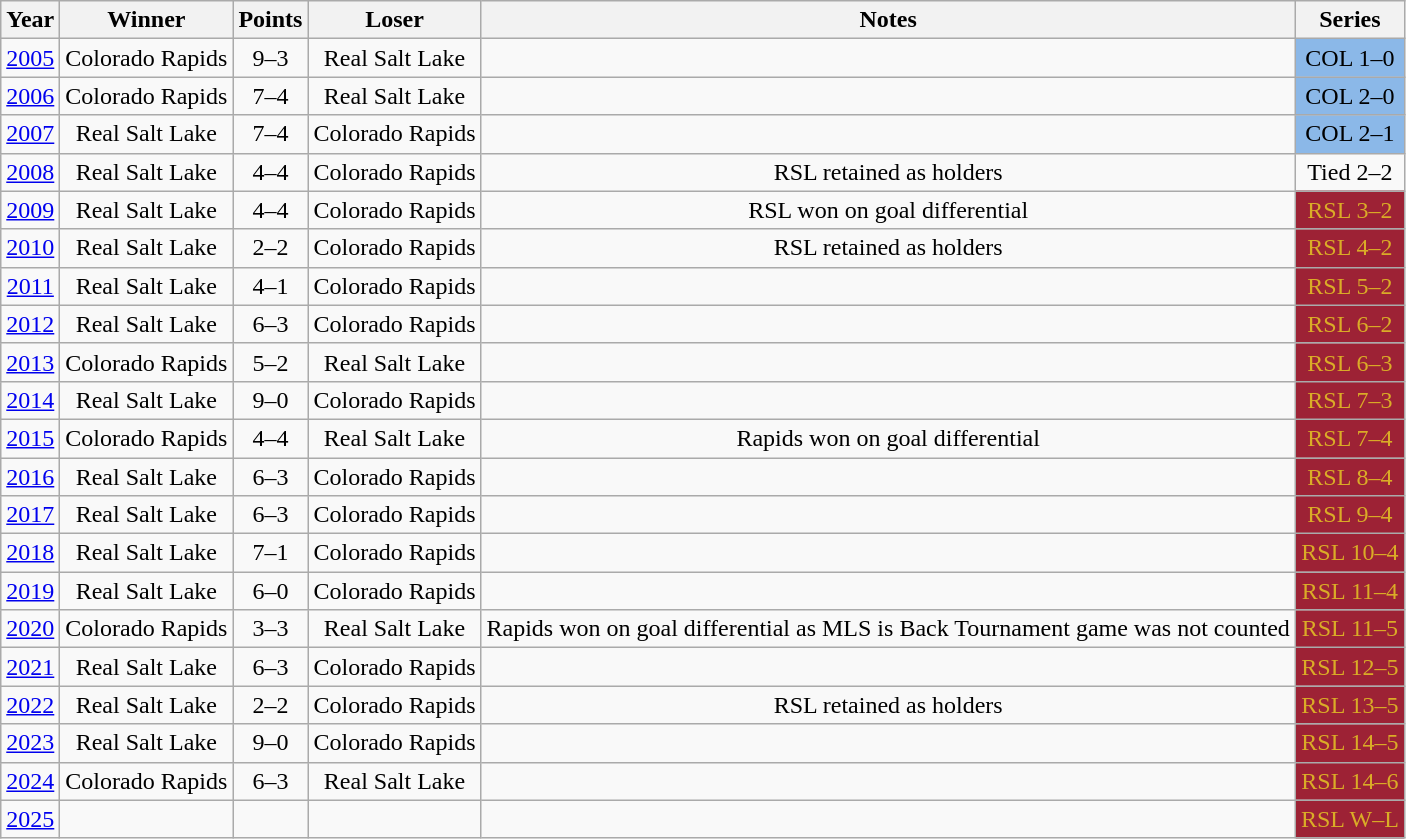<table class="wikitable" style="text-align: center">
<tr>
<th>Year</th>
<th>Winner</th>
<th>Points</th>
<th>Loser</th>
<th>Notes</th>
<th>Series</th>
</tr>
<tr>
<td><a href='#'>2005</a></td>
<td align="center">Colorado Rapids</td>
<td style="text-align:center;">9–3</td>
<td>Real Salt Lake</td>
<td></td>
<td style="color:#000000; background:#8BB8E8;">COL 1–0</td>
</tr>
<tr>
<td><a href='#'>2006</a></td>
<td align="center">Colorado Rapids</td>
<td style="text-align:center;">7–4</td>
<td>Real Salt Lake</td>
<td></td>
<td style="color:#000000; background:#8BB8E8;">COL 2–0</td>
</tr>
<tr>
<td><a href='#'>2007</a></td>
<td align="center">Real Salt Lake</td>
<td style="text-align:center;">7–4</td>
<td>Colorado Rapids</td>
<td></td>
<td style="color:#000000; background:#8BB8E8;">COL 2–1</td>
</tr>
<tr>
<td><a href='#'>2008</a></td>
<td align="center">Real Salt Lake</td>
<td style="text-align:center;">4–4</td>
<td>Colorado Rapids</td>
<td>RSL retained as holders</td>
<td>Tied 2–2</td>
</tr>
<tr>
<td><a href='#'>2009</a></td>
<td align="center">Real Salt Lake</td>
<td style="text-align:center;">4–4</td>
<td>Colorado Rapids</td>
<td>RSL won on goal differential</td>
<td style="color:#DAAC27; background:#9D2235;">RSL 3–2</td>
</tr>
<tr>
<td><a href='#'>2010</a></td>
<td align="rcenter">Real Salt Lake</td>
<td style="text-align:center;">2–2</td>
<td>Colorado Rapids</td>
<td>RSL retained as holders</td>
<td style="color:#DAAC27; background:#9D2235;">RSL 4–2</td>
</tr>
<tr>
<td><a href='#'>2011</a></td>
<td align="center">Real Salt Lake</td>
<td style="text-align:center;">4–1</td>
<td>Colorado Rapids</td>
<td></td>
<td style="color:#DAAC27; background:#9D2235;">RSL 5–2</td>
</tr>
<tr>
<td><a href='#'>2012</a></td>
<td align="center">Real Salt Lake</td>
<td style="text-align:center;">6–3</td>
<td>Colorado Rapids</td>
<td></td>
<td style="color:#DAAC27; background:#9D2235;">RSL 6–2</td>
</tr>
<tr>
<td><a href='#'>2013</a></td>
<td align="center">Colorado Rapids</td>
<td style="text-align:center;">5–2</td>
<td>Real Salt Lake</td>
<td></td>
<td style="color:#DAAC27; background:#9D2235;">RSL 6–3</td>
</tr>
<tr>
<td><a href='#'>2014</a></td>
<td align="center">Real Salt Lake</td>
<td style="text-align:center;">9–0</td>
<td>Colorado Rapids</td>
<td></td>
<td style="color:#DAAC27; background:#9D2235;">RSL 7–3</td>
</tr>
<tr>
<td><a href='#'>2015</a></td>
<td align="center">Colorado Rapids</td>
<td style="text-align:center;">4–4</td>
<td>Real Salt Lake</td>
<td>Rapids won on goal differential</td>
<td style="color:#DAAC27; background:#9D2235;">RSL 7–4</td>
</tr>
<tr>
<td><a href='#'>2016</a></td>
<td align="center">Real Salt Lake</td>
<td style="text-align:center;">6–3</td>
<td>Colorado Rapids</td>
<td></td>
<td style="color:#DAAC27; background:#9D2235;">RSL 8–4</td>
</tr>
<tr>
<td><a href='#'>2017</a></td>
<td align="center">Real Salt Lake</td>
<td style="text-align:center;">6–3</td>
<td>Colorado Rapids</td>
<td></td>
<td style="color:#DAAC27; background:#9D2235;">RSL 9–4</td>
</tr>
<tr>
<td><a href='#'>2018</a></td>
<td align="center">Real Salt Lake</td>
<td style="text-align:center;">7–1</td>
<td>Colorado Rapids</td>
<td></td>
<td style="color:#DAAC27; background:#9D2235;">RSL 10–4</td>
</tr>
<tr>
<td><a href='#'>2019</a></td>
<td align="center">Real Salt Lake</td>
<td style="text-align:center;">6–0</td>
<td>Colorado Rapids</td>
<td></td>
<td style="color:#DAAC27; background:#9D2235;">RSL 11–4</td>
</tr>
<tr>
<td><a href='#'>2020</a></td>
<td align="center">Colorado Rapids</td>
<td style="text-align:center;">3–3</td>
<td>Real Salt Lake</td>
<td>Rapids won on goal differential as MLS is Back Tournament game was not counted</td>
<td style="color:#DAAC27; background:#9D2235;">RSL 11–5</td>
</tr>
<tr>
<td><a href='#'>2021</a></td>
<td align="center">Real Salt Lake</td>
<td style="text-align:center;">6–3</td>
<td>Colorado Rapids</td>
<td></td>
<td style="color:#DAAC27; background:#9D2235;">RSL 12–5</td>
</tr>
<tr>
<td><a href='#'>2022</a></td>
<td align="center">Real Salt Lake</td>
<td style="text-align:center;">2–2</td>
<td>Colorado Rapids</td>
<td>RSL retained as holders</td>
<td style="color:#DAAC27; background:#9D2235;">RSL 13–5</td>
</tr>
<tr>
<td><a href='#'>2023</a></td>
<td align="center">Real Salt Lake</td>
<td style="text-align:center;">9–0</td>
<td>Colorado Rapids</td>
<td></td>
<td style="color:#DAAC27; background:#9D2235;">RSL 14–5</td>
</tr>
<tr>
<td><a href='#'>2024</a></td>
<td align="center">Colorado Rapids</td>
<td style="text-align:center;">6–3</td>
<td>Real Salt Lake</td>
<td></td>
<td style="color:#DAAC27; background:#9D2235;">RSL 14–6</td>
</tr>
<tr>
<td><a href='#'>2025</a></td>
<td align="center"></td>
<td style="text-align:center;"></td>
<td></td>
<td></td>
<td style="color:#DAAC27; background:#9D2235;">RSL W–L</td>
</tr>
</table>
